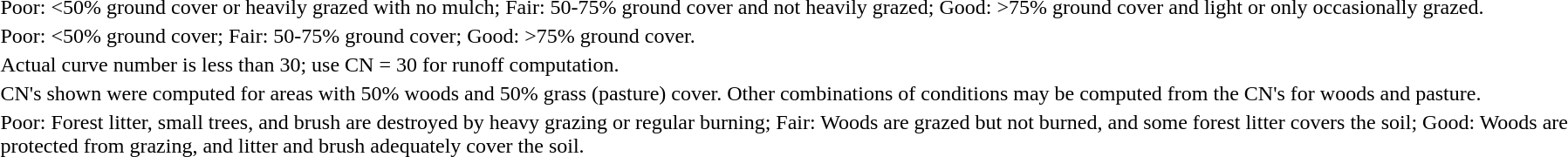<table>
<tr>
<td> Poor: <50% ground cover or heavily grazed with no mulch; Fair: 50-75% ground cover and not heavily grazed; Good: >75% ground cover and light or only occasionally grazed.</td>
</tr>
<tr>
<td> Poor: <50% ground cover; Fair: 50-75% ground cover; Good: >75% ground cover.</td>
</tr>
<tr>
<td> Actual curve number is less than 30; use CN = 30 for runoff computation.</td>
</tr>
<tr>
<td> CN's shown were computed for areas with 50% woods and 50% grass (pasture) cover. Other combinations of conditions may be computed from the CN's for woods and pasture.</td>
</tr>
<tr>
<td> Poor: Forest litter, small trees, and brush are destroyed by heavy grazing or regular burning; Fair: Woods are grazed but not burned, and some forest litter covers the soil; Good: Woods are protected from grazing, and litter and brush adequately cover the soil.</td>
</tr>
</table>
